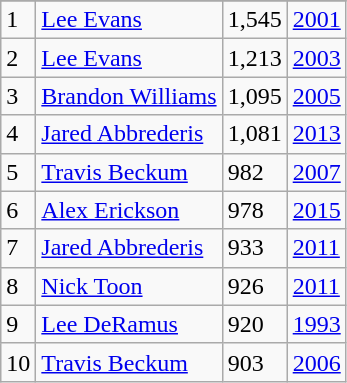<table class="wikitable">
<tr>
</tr>
<tr>
<td>1</td>
<td><a href='#'>Lee Evans</a></td>
<td>1,545</td>
<td><a href='#'>2001</a></td>
</tr>
<tr>
<td>2</td>
<td><a href='#'>Lee Evans</a></td>
<td>1,213</td>
<td><a href='#'>2003</a></td>
</tr>
<tr>
<td>3</td>
<td><a href='#'>Brandon Williams</a></td>
<td>1,095</td>
<td><a href='#'>2005</a></td>
</tr>
<tr>
<td>4</td>
<td><a href='#'>Jared Abbrederis</a></td>
<td>1,081</td>
<td><a href='#'>2013</a></td>
</tr>
<tr>
<td>5</td>
<td><a href='#'>Travis Beckum</a></td>
<td>982</td>
<td><a href='#'>2007</a></td>
</tr>
<tr>
<td>6</td>
<td><a href='#'>Alex Erickson</a></td>
<td>978</td>
<td><a href='#'>2015</a></td>
</tr>
<tr>
<td>7</td>
<td><a href='#'>Jared Abbrederis</a></td>
<td>933</td>
<td><a href='#'>2011</a></td>
</tr>
<tr>
<td>8</td>
<td><a href='#'>Nick Toon</a></td>
<td>926</td>
<td><a href='#'>2011</a></td>
</tr>
<tr>
<td>9</td>
<td><a href='#'>Lee DeRamus</a></td>
<td>920</td>
<td><a href='#'>1993</a></td>
</tr>
<tr>
<td>10</td>
<td><a href='#'>Travis Beckum</a></td>
<td>903</td>
<td><a href='#'>2006</a></td>
</tr>
</table>
